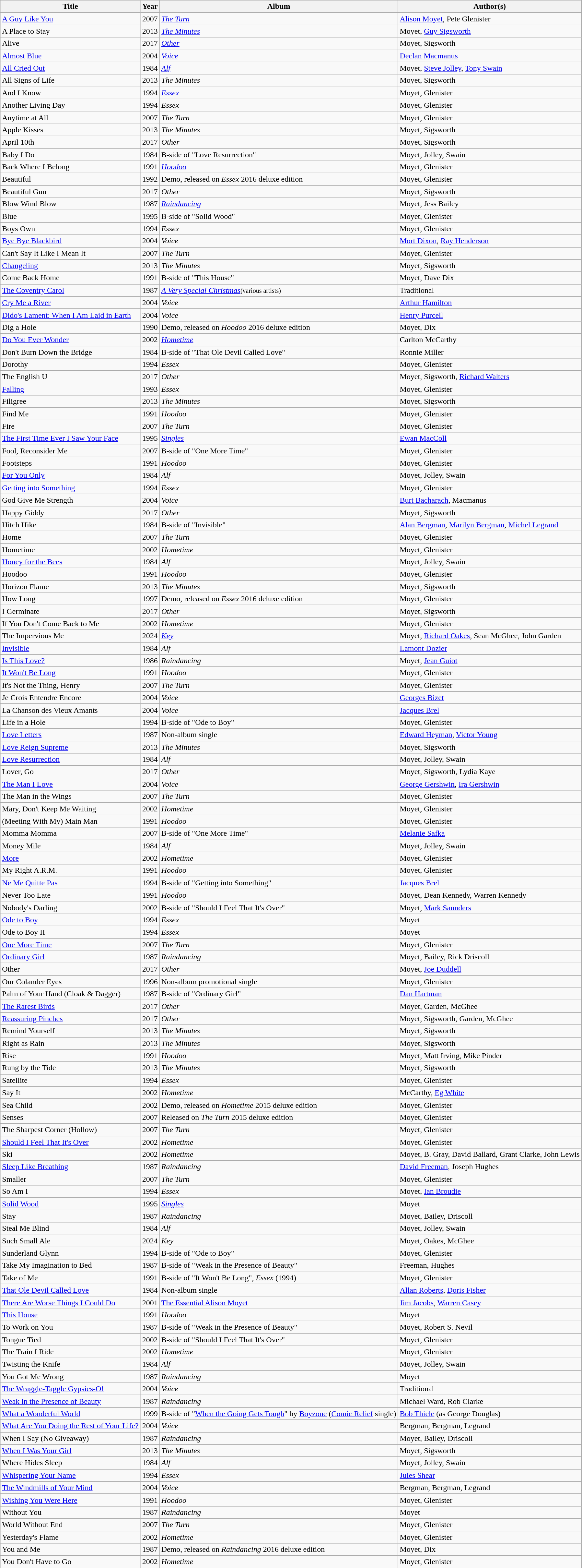<table class="wikitable sortable">
<tr>
<th>Title</th>
<th>Year</th>
<th>Album</th>
<th>Author(s)</th>
</tr>
<tr>
<td><a href='#'>A Guy Like You</a></td>
<td>2007</td>
<td><em><a href='#'>The Turn</a></em></td>
<td><a href='#'>Alison Moyet</a>, Pete Glenister</td>
</tr>
<tr>
<td>A Place to Stay</td>
<td>2013</td>
<td><em><a href='#'>The Minutes</a></em></td>
<td>Moyet, <a href='#'>Guy Sigsworth</a></td>
</tr>
<tr>
<td>Alive</td>
<td>2017</td>
<td><em><a href='#'>Other</a></em></td>
<td>Moyet, Sigsworth</td>
</tr>
<tr>
<td><a href='#'>Almost Blue</a></td>
<td>2004</td>
<td><em><a href='#'>Voice</a></em></td>
<td><a href='#'>Declan Macmanus</a></td>
</tr>
<tr>
<td><a href='#'>All Cried Out</a></td>
<td>1984</td>
<td><em><a href='#'>Alf</a></em></td>
<td>Moyet, <a href='#'>Steve Jolley</a>, <a href='#'>Tony Swain</a></td>
</tr>
<tr>
<td>All Signs of Life</td>
<td>2013</td>
<td><em>The Minutes</em></td>
<td>Moyet, Sigsworth</td>
</tr>
<tr>
<td>And I Know</td>
<td>1994</td>
<td><em><a href='#'>Essex</a></em></td>
<td>Moyet, Glenister</td>
</tr>
<tr>
<td>Another Living Day</td>
<td>1994</td>
<td><em>Essex</em></td>
<td>Moyet, Glenister</td>
</tr>
<tr>
<td>Anytime at All</td>
<td>2007</td>
<td><em>The Turn</em></td>
<td>Moyet, Glenister</td>
</tr>
<tr>
<td>Apple Kisses</td>
<td>2013</td>
<td><em>The Minutes</em></td>
<td>Moyet, Sigsworth</td>
</tr>
<tr>
<td>April 10th</td>
<td>2017</td>
<td><em>Other</em></td>
<td>Moyet, Sigsworth</td>
</tr>
<tr>
<td>Baby I Do</td>
<td>1984</td>
<td>B-side of "Love Resurrection"</td>
<td>Moyet, Jolley, Swain</td>
</tr>
<tr>
<td>Back Where I Belong</td>
<td>1991</td>
<td><em><a href='#'>Hoodoo</a></em></td>
<td>Moyet, Glenister</td>
</tr>
<tr>
<td>Beautiful</td>
<td>1992</td>
<td>Demo, released on <em>Essex</em> 2016 deluxe edition</td>
<td>Moyet, Glenister</td>
</tr>
<tr>
<td>Beautiful Gun</td>
<td>2017</td>
<td><em>Other</em></td>
<td>Moyet, Sigsworth</td>
</tr>
<tr>
<td>Blow Wind Blow</td>
<td>1987</td>
<td><em><a href='#'>Raindancing</a></em></td>
<td>Moyet, Jess Bailey</td>
</tr>
<tr>
<td>Blue</td>
<td>1995</td>
<td>B-side of "Solid Wood"</td>
<td>Moyet, Glenister</td>
</tr>
<tr>
<td>Boys Own</td>
<td>1994</td>
<td><em>Essex</em></td>
<td>Moyet, Glenister</td>
</tr>
<tr>
<td><a href='#'>Bye Bye Blackbird</a></td>
<td>2004</td>
<td><em>Voice</em></td>
<td><a href='#'>Mort Dixon</a>, <a href='#'>Ray Henderson</a></td>
</tr>
<tr>
<td>Can't Say It Like I Mean It</td>
<td>2007</td>
<td><em>The Turn</em></td>
<td>Moyet, Glenister</td>
</tr>
<tr>
<td><a href='#'>Changeling</a></td>
<td>2013</td>
<td><em>The Minutes</em></td>
<td>Moyet, Sigsworth</td>
</tr>
<tr>
<td>Come Back Home</td>
<td>1991</td>
<td>B-side of "This House"</td>
<td>Moyet, Dave Dix</td>
</tr>
<tr>
<td><a href='#'>The Coventry Carol</a></td>
<td>1987</td>
<td><em><a href='#'>A Very Special Christmas</a></em><small>(various artists)</small></td>
<td>Traditional</td>
</tr>
<tr>
<td><a href='#'>Cry Me a River</a></td>
<td>2004</td>
<td><em>Voice</em></td>
<td><a href='#'>Arthur Hamilton</a></td>
</tr>
<tr>
<td><a href='#'>Dido's Lament: When I Am Laid in Earth</a></td>
<td>2004</td>
<td><em>Voice</em></td>
<td><a href='#'>Henry Purcell</a></td>
</tr>
<tr>
<td>Dig a Hole</td>
<td>1990</td>
<td>Demo, released on <em>Hoodoo</em> 2016 deluxe edition</td>
<td>Moyet, Dix</td>
</tr>
<tr>
<td><a href='#'>Do You Ever Wonder</a></td>
<td>2002</td>
<td><em><a href='#'>Hometime</a></em></td>
<td>Carlton McCarthy</td>
</tr>
<tr>
<td>Don't Burn Down the Bridge</td>
<td>1984</td>
<td>B-side of "That Ole Devil Called Love"</td>
<td>Ronnie Miller</td>
</tr>
<tr>
<td>Dorothy</td>
<td>1994</td>
<td><em>Essex</em></td>
<td>Moyet, Glenister</td>
</tr>
<tr>
<td>The English U</td>
<td>2017</td>
<td><em>Other</em></td>
<td>Moyet, Sigsworth, <a href='#'>Richard Walters</a></td>
</tr>
<tr>
<td><a href='#'>Falling</a></td>
<td>1993</td>
<td><em>Essex</em></td>
<td>Moyet, Glenister</td>
</tr>
<tr>
<td>Filigree</td>
<td>2013</td>
<td><em>The Minutes</em></td>
<td>Moyet, Sigsworth</td>
</tr>
<tr>
<td>Find Me</td>
<td>1991</td>
<td><em>Hoodoo</em></td>
<td>Moyet, Glenister</td>
</tr>
<tr>
<td>Fire</td>
<td>2007</td>
<td><em>The Turn</em></td>
<td>Moyet, Glenister</td>
</tr>
<tr>
<td><a href='#'>The First Time Ever I Saw Your Face</a></td>
<td>1995</td>
<td><em><a href='#'>Singles</a></em></td>
<td><a href='#'>Ewan MacColl</a></td>
</tr>
<tr>
<td>Fool, Reconsider Me</td>
<td>2007</td>
<td>B-side of "One More Time"</td>
<td>Moyet, Glenister</td>
</tr>
<tr>
<td>Footsteps</td>
<td>1991</td>
<td><em>Hoodoo</em></td>
<td>Moyet, Glenister</td>
</tr>
<tr>
<td><a href='#'>For You Only</a></td>
<td>1984</td>
<td><em>Alf</em></td>
<td>Moyet, Jolley, Swain</td>
</tr>
<tr>
<td><a href='#'>Getting into Something</a></td>
<td>1994</td>
<td><em>Essex</em></td>
<td>Moyet, Glenister</td>
</tr>
<tr>
<td>God Give Me Strength</td>
<td>2004</td>
<td><em>Voice</em></td>
<td><a href='#'>Burt Bacharach</a>, Macmanus</td>
</tr>
<tr>
<td>Happy Giddy</td>
<td>2017</td>
<td><em>Other</em></td>
<td>Moyet, Sigsworth</td>
</tr>
<tr>
<td>Hitch Hike</td>
<td>1984</td>
<td>B-side of "Invisible"</td>
<td><a href='#'>Alan Bergman</a>, <a href='#'>Marilyn Bergman</a>, <a href='#'>Michel Legrand</a></td>
</tr>
<tr>
<td>Home</td>
<td>2007</td>
<td><em>The Turn</em></td>
<td>Moyet, Glenister</td>
</tr>
<tr>
<td>Hometime</td>
<td>2002</td>
<td><em>Hometime</em></td>
<td>Moyet, Glenister</td>
</tr>
<tr>
<td><a href='#'>Honey for the Bees</a></td>
<td>1984</td>
<td><em>Alf</em></td>
<td>Moyet, Jolley, Swain</td>
</tr>
<tr>
<td>Hoodoo</td>
<td>1991</td>
<td><em>Hoodoo</em></td>
<td>Moyet, Glenister</td>
</tr>
<tr>
<td>Horizon Flame</td>
<td>2013</td>
<td><em>The Minutes</em></td>
<td>Moyet, Sigsworth</td>
</tr>
<tr>
<td>How Long</td>
<td>1997</td>
<td>Demo, released on <em>Essex</em> 2016 deluxe edition</td>
<td>Moyet, Glenister</td>
</tr>
<tr>
<td>I Germinate</td>
<td>2017</td>
<td><em>Other</em></td>
<td>Moyet, Sigsworth</td>
</tr>
<tr>
<td>If You Don't Come Back to Me</td>
<td>2002</td>
<td><em>Hometime</em></td>
<td>Moyet, Glenister</td>
</tr>
<tr>
<td>The Impervious Me</td>
<td>2024</td>
<td><em><a href='#'>Key</a></em></td>
<td>Moyet, <a href='#'>Richard Oakes</a>, Sean McGhee, John Garden</td>
</tr>
<tr>
<td><a href='#'>Invisible</a></td>
<td>1984</td>
<td><em>Alf</em></td>
<td><a href='#'>Lamont Dozier</a></td>
</tr>
<tr>
<td><a href='#'>Is This Love?</a></td>
<td>1986</td>
<td><em>Raindancing</em></td>
<td>Moyet, <a href='#'>Jean Guiot</a></td>
</tr>
<tr>
<td><a href='#'>It Won't Be Long</a></td>
<td>1991</td>
<td><em>Hoodoo</em></td>
<td>Moyet, Glenister</td>
</tr>
<tr>
<td>It's Not the Thing, Henry</td>
<td>2007</td>
<td><em>The Turn</em></td>
<td>Moyet, Glenister</td>
</tr>
<tr>
<td>Je Crois Entendre Encore</td>
<td>2004</td>
<td><em>Voice</em></td>
<td><a href='#'>Georges Bizet</a></td>
</tr>
<tr>
<td>La Chanson des Vieux Amants</td>
<td>2004</td>
<td><em>Voice</em></td>
<td><a href='#'>Jacques Brel</a></td>
</tr>
<tr>
<td>Life in a Hole</td>
<td>1994</td>
<td>B-side of "Ode to Boy"</td>
<td>Moyet, Glenister</td>
</tr>
<tr>
<td><a href='#'>Love Letters</a></td>
<td>1987</td>
<td>Non-album single</td>
<td><a href='#'>Edward Heyman</a>, <a href='#'>Victor Young</a></td>
</tr>
<tr>
<td><a href='#'>Love Reign Supreme</a></td>
<td>2013</td>
<td><em>The Minutes</em></td>
<td>Moyet, Sigsworth</td>
</tr>
<tr>
<td><a href='#'>Love Resurrection</a></td>
<td>1984</td>
<td><em>Alf</em></td>
<td>Moyet, Jolley, Swain</td>
</tr>
<tr>
<td>Lover, Go</td>
<td>2017</td>
<td><em>Other</em></td>
<td>Moyet, Sigsworth, Lydia Kaye</td>
</tr>
<tr>
<td><a href='#'>The Man I Love</a></td>
<td>2004</td>
<td><em>Voice</em></td>
<td><a href='#'>George Gershwin</a>, <a href='#'>Ira Gershwin</a></td>
</tr>
<tr>
<td>The Man in the Wings</td>
<td>2007</td>
<td><em>The Turn</em></td>
<td>Moyet, Glenister</td>
</tr>
<tr>
<td>Mary, Don't Keep Me Waiting</td>
<td>2002</td>
<td><em>Hometime</em></td>
<td>Moyet, Glenister</td>
</tr>
<tr>
<td>(Meeting With My) Main Man</td>
<td>1991</td>
<td><em>Hoodoo</em></td>
<td>Moyet, Glenister</td>
</tr>
<tr>
<td>Momma Momma</td>
<td>2007</td>
<td>B-side of "One More Time"</td>
<td><a href='#'>Melanie Safka</a></td>
</tr>
<tr>
<td>Money Mile</td>
<td>1984</td>
<td><em>Alf</em></td>
<td>Moyet, Jolley, Swain</td>
</tr>
<tr>
<td><a href='#'>More</a></td>
<td>2002</td>
<td><em>Hometime</em></td>
<td>Moyet, Glenister</td>
</tr>
<tr>
<td>My Right A.R.M.</td>
<td>1991</td>
<td><em>Hoodoo</em></td>
<td>Moyet, Glenister</td>
</tr>
<tr>
<td><a href='#'>Ne Me Quitte Pas</a></td>
<td>1994</td>
<td>B-side of "Getting into Something"</td>
<td><a href='#'>Jacques Brel</a></td>
</tr>
<tr>
<td>Never Too Late</td>
<td>1991</td>
<td><em>Hoodoo</em></td>
<td>Moyet, Dean Kennedy, Warren Kennedy</td>
</tr>
<tr>
<td>Nobody's Darling</td>
<td>2002</td>
<td>B-side of "Should I Feel That It's Over"</td>
<td>Moyet, <a href='#'>Mark Saunders</a></td>
</tr>
<tr>
<td><a href='#'>Ode to Boy</a></td>
<td>1994</td>
<td><em>Essex</em></td>
<td>Moyet</td>
</tr>
<tr>
<td>Ode to Boy II</td>
<td>1994</td>
<td><em>Essex</em></td>
<td>Moyet</td>
</tr>
<tr>
<td><a href='#'>One More Time</a></td>
<td>2007</td>
<td><em>The Turn</em></td>
<td>Moyet, Glenister</td>
</tr>
<tr>
<td><a href='#'>Ordinary Girl</a></td>
<td>1987</td>
<td><em>Raindancing</em></td>
<td>Moyet, Bailey, Rick Driscoll</td>
</tr>
<tr>
<td>Other</td>
<td>2017</td>
<td><em>Other</em></td>
<td>Moyet, <a href='#'>Joe Duddell</a></td>
</tr>
<tr>
<td>Our Colander Eyes</td>
<td>1996</td>
<td>Non-album promotional single</td>
<td>Moyet, Glenister</td>
</tr>
<tr>
<td>Palm of Your Hand (Cloak & Dagger)</td>
<td>1987</td>
<td>B-side of "Ordinary Girl"</td>
<td><a href='#'>Dan Hartman</a></td>
</tr>
<tr>
<td><a href='#'>The Rarest Birds</a></td>
<td>2017</td>
<td><em>Other</em></td>
<td>Moyet, Garden, McGhee</td>
</tr>
<tr>
<td><a href='#'>Reassuring Pinches</a></td>
<td>2017</td>
<td><em>Other</em></td>
<td>Moyet, Sigsworth, Garden, McGhee</td>
</tr>
<tr>
<td>Remind Yourself</td>
<td>2013</td>
<td><em>The Minutes</em></td>
<td>Moyet, Sigsworth</td>
</tr>
<tr>
<td>Right as Rain</td>
<td>2013</td>
<td><em>The Minutes</em></td>
<td>Moyet, Sigsworth</td>
</tr>
<tr>
<td>Rise</td>
<td>1991</td>
<td><em>Hoodoo</em></td>
<td>Moyet, Matt Irving, Mike Pinder</td>
</tr>
<tr>
<td>Rung by the Tide</td>
<td>2013</td>
<td><em>The Minutes</em></td>
<td>Moyet, Sigsworth</td>
</tr>
<tr>
<td>Satellite</td>
<td>1994</td>
<td><em>Essex</em></td>
<td>Moyet, Glenister</td>
</tr>
<tr>
<td>Say It</td>
<td>2002</td>
<td><em>Hometime</em></td>
<td>McCarthy, <a href='#'>Eg White</a></td>
</tr>
<tr>
<td>Sea Child</td>
<td>2002</td>
<td>Demo, released on <em>Hometime</em> 2015 deluxe edition</td>
<td>Moyet, Glenister</td>
</tr>
<tr>
<td>Senses</td>
<td>2007</td>
<td>Released on <em>The Turn</em> 2015 deluxe edition</td>
<td>Moyet, Glenister</td>
</tr>
<tr>
<td>The Sharpest Corner (Hollow)</td>
<td>2007</td>
<td><em>The Turn</em></td>
<td>Moyet, Glenister</td>
</tr>
<tr>
<td><a href='#'>Should I Feel That It's Over</a></td>
<td>2002</td>
<td><em>Hometime</em></td>
<td>Moyet, Glenister</td>
</tr>
<tr>
<td>Ski</td>
<td>2002</td>
<td><em>Hometime</em></td>
<td>Moyet, B. Gray, David Ballard, Grant Clarke, John Lewis</td>
</tr>
<tr>
<td><a href='#'>Sleep Like Breathing</a></td>
<td>1987</td>
<td><em>Raindancing</em></td>
<td><a href='#'>David Freeman</a>, Joseph Hughes</td>
</tr>
<tr>
<td>Smaller</td>
<td>2007</td>
<td><em>The Turn</em></td>
<td>Moyet, Glenister</td>
</tr>
<tr>
<td>So Am I</td>
<td>1994</td>
<td><em>Essex</em></td>
<td>Moyet, <a href='#'>Ian Broudie</a></td>
</tr>
<tr>
<td><a href='#'>Solid Wood</a></td>
<td>1995</td>
<td><em><a href='#'>Singles</a></em></td>
<td>Moyet</td>
</tr>
<tr>
<td>Stay</td>
<td>1987</td>
<td><em>Raindancing</em></td>
<td>Moyet, Bailey, Driscoll</td>
</tr>
<tr>
<td>Steal Me Blind</td>
<td>1984</td>
<td><em>Alf</em></td>
<td>Moyet, Jolley, Swain</td>
</tr>
<tr>
<td>Such Small Ale</td>
<td>2024</td>
<td><em>Key</em></td>
<td>Moyet, Oakes, McGhee</td>
</tr>
<tr>
<td>Sunderland Glynn</td>
<td>1994</td>
<td>B-side of "Ode to Boy"</td>
<td>Moyet, Glenister</td>
</tr>
<tr>
<td>Take My Imagination to Bed</td>
<td>1987</td>
<td>B-side of "Weak in the Presence of Beauty"</td>
<td>Freeman, Hughes</td>
</tr>
<tr>
<td>Take of Me</td>
<td>1991</td>
<td>B-side of "It Won't Be Long", <em>Essex</em> (1994)</td>
<td>Moyet, Glenister</td>
</tr>
<tr>
<td><a href='#'>That Ole Devil Called Love</a></td>
<td>1984</td>
<td>Non-album single</td>
<td><a href='#'>Allan Roberts</a>, <a href='#'>Doris Fisher</a></td>
</tr>
<tr>
<td><a href='#'>There Are Worse Things I Could Do</a></td>
<td>2001</td>
<td><a href='#'>The Essential Alison Moyet</a></td>
<td><a href='#'>Jim Jacobs</a>, <a href='#'>Warren Casey</a></td>
</tr>
<tr>
<td><a href='#'>This House</a></td>
<td>1991</td>
<td><em>Hoodoo</em></td>
<td>Moyet</td>
</tr>
<tr>
<td>To Work on You</td>
<td>1987</td>
<td>B-side of "Weak in the Presence of Beauty"</td>
<td>Moyet, Robert S. Nevil</td>
</tr>
<tr>
<td>Tongue Tied</td>
<td>2002</td>
<td>B-side of "Should I Feel That It's Over"</td>
<td>Moyet, Glenister</td>
</tr>
<tr>
<td>The Train I Ride</td>
<td>2002</td>
<td><em>Hometime</em></td>
<td>Moyet, Glenister</td>
</tr>
<tr>
<td>Twisting the Knife</td>
<td>1984</td>
<td><em>Alf</em></td>
<td>Moyet, Jolley, Swain</td>
</tr>
<tr>
<td>You Got Me Wrong</td>
<td>1987</td>
<td><em>Raindancing</em></td>
<td>Moyet</td>
</tr>
<tr>
<td><a href='#'>The Wraggle-Taggle Gypsies-O!</a></td>
<td>2004</td>
<td><em>Voice</em></td>
<td>Traditional</td>
</tr>
<tr>
<td><a href='#'>Weak in the Presence of Beauty</a></td>
<td>1987</td>
<td><em>Raindancing</em></td>
<td>Michael Ward, Rob Clarke</td>
</tr>
<tr>
<td><a href='#'>What a Wonderful World</a></td>
<td>1999</td>
<td>B-side of "<a href='#'>When the Going Gets Tough</a>" by <a href='#'>Boyzone</a> (<a href='#'>Comic Relief</a> single)</td>
<td><a href='#'>Bob Thiele</a> (as George Douglas)</td>
</tr>
<tr>
<td><a href='#'>What Are You Doing the Rest of Your Life?</a></td>
<td>2004</td>
<td><em>Voice</em></td>
<td>Bergman, Bergman, Legrand</td>
</tr>
<tr>
<td>When I Say (No Giveaway)</td>
<td>1987</td>
<td><em>Raindancing</em></td>
<td>Moyet, Bailey, Driscoll</td>
</tr>
<tr>
<td><a href='#'>When I Was Your Girl</a></td>
<td>2013</td>
<td><em>The Minutes</em></td>
<td>Moyet, Sigsworth</td>
</tr>
<tr>
<td>Where Hides Sleep</td>
<td>1984</td>
<td><em>Alf</em></td>
<td>Moyet, Jolley, Swain</td>
</tr>
<tr>
<td><a href='#'>Whispering Your Name</a></td>
<td>1994</td>
<td><em>Essex</em></td>
<td><a href='#'>Jules Shear</a></td>
</tr>
<tr>
<td><a href='#'>The Windmills of Your Mind</a></td>
<td>2004</td>
<td><em>Voice</em></td>
<td>Bergman, Bergman, Legrand</td>
</tr>
<tr>
<td><a href='#'>Wishing You Were Here</a></td>
<td>1991</td>
<td><em>Hoodoo</em></td>
<td>Moyet, Glenister</td>
</tr>
<tr>
<td>Without You</td>
<td>1987</td>
<td><em>Raindancing</em></td>
<td>Moyet</td>
</tr>
<tr>
<td>World Without End</td>
<td>2007</td>
<td><em>The Turn</em></td>
<td>Moyet, Glenister</td>
</tr>
<tr>
<td>Yesterday's Flame</td>
<td>2002</td>
<td><em>Hometime</em></td>
<td>Moyet, Glenister</td>
</tr>
<tr>
<td>You and Me</td>
<td>1987</td>
<td>Demo, released on <em>Raindancing</em> 2016 deluxe edition</td>
<td>Moyet, Dix</td>
</tr>
<tr>
<td>You Don't Have to Go</td>
<td>2002</td>
<td><em>Hometime</em></td>
<td>Moyet, Glenister</td>
</tr>
</table>
